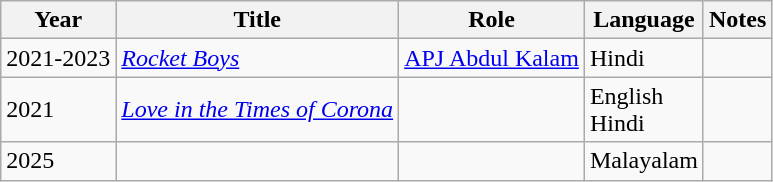<table class="wikitable">
<tr>
<th>Year</th>
<th>Title</th>
<th>Role</th>
<th>Language</th>
<th>Notes</th>
</tr>
<tr>
<td>2021-2023</td>
<td><a href='#'><em>Rocket Boys</em></a></td>
<td><a href='#'>APJ Abdul Kalam</a></td>
<td>Hindi</td>
<td></td>
</tr>
<tr>
<td>2021</td>
<td><em><a href='#'>Love in the Times of Corona</a></em></td>
<td></td>
<td>English<br>Hindi</td>
<td></td>
</tr>
<tr>
<td>2025</td>
<td></td>
<td></td>
<td>Malayalam</td>
<td></td>
</tr>
</table>
